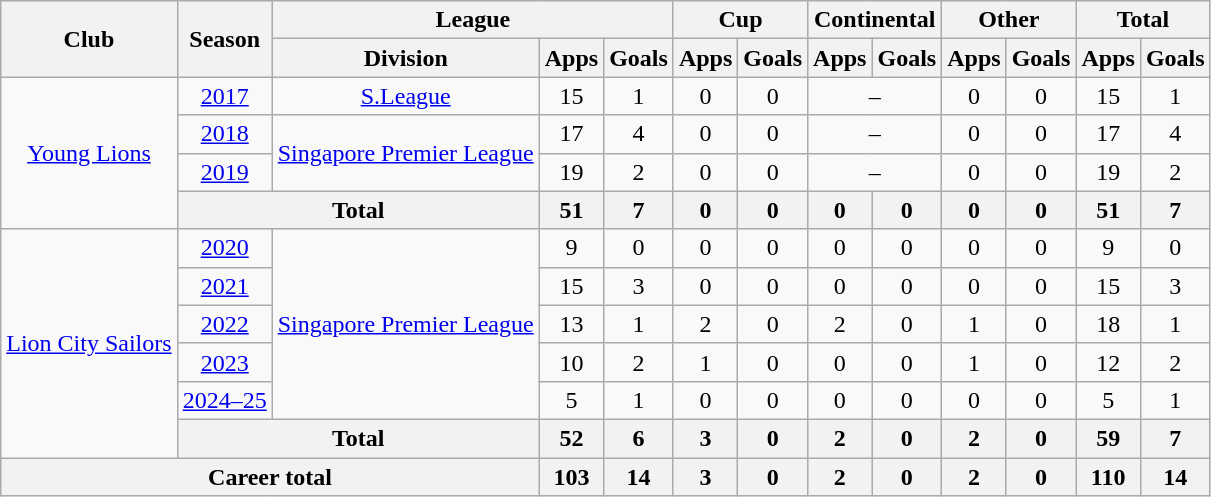<table class="wikitable" style="text-align: center">
<tr>
<th rowspan="2">Club</th>
<th rowspan="2">Season</th>
<th colspan="3">League</th>
<th colspan="2">Cup</th>
<th colspan="2">Continental</th>
<th colspan="2">Other</th>
<th colspan="2">Total</th>
</tr>
<tr>
<th>Division</th>
<th>Apps</th>
<th>Goals</th>
<th>Apps</th>
<th>Goals</th>
<th>Apps</th>
<th>Goals</th>
<th>Apps</th>
<th>Goals</th>
<th>Apps</th>
<th>Goals</th>
</tr>
<tr>
<td rowspan="4"><a href='#'>Young Lions</a></td>
<td><a href='#'>2017</a></td>
<td><a href='#'>S.League</a></td>
<td>15</td>
<td>1</td>
<td>0</td>
<td>0</td>
<td colspan="2">–</td>
<td>0</td>
<td>0</td>
<td>15</td>
<td>1</td>
</tr>
<tr>
<td><a href='#'>2018</a></td>
<td rowspan="2"><a href='#'>Singapore Premier League</a></td>
<td>17</td>
<td>4</td>
<td>0</td>
<td>0</td>
<td colspan="2">–</td>
<td>0</td>
<td>0</td>
<td>17</td>
<td>4</td>
</tr>
<tr>
<td><a href='#'>2019</a></td>
<td>19</td>
<td>2</td>
<td>0</td>
<td>0</td>
<td colspan="2">–</td>
<td>0</td>
<td>0</td>
<td>19</td>
<td>2</td>
</tr>
<tr>
<th colspan=2>Total</th>
<th>51</th>
<th>7</th>
<th>0</th>
<th>0</th>
<th>0</th>
<th>0</th>
<th>0</th>
<th>0</th>
<th>51</th>
<th>7</th>
</tr>
<tr>
<td rowspan="6"><a href='#'>Lion City Sailors</a></td>
<td><a href='#'>2020</a></td>
<td rowspan="5"><a href='#'>Singapore Premier League</a></td>
<td>9</td>
<td>0</td>
<td>0</td>
<td>0</td>
<td>0</td>
<td>0</td>
<td>0</td>
<td>0</td>
<td>9</td>
<td>0</td>
</tr>
<tr>
<td><a href='#'>2021</a></td>
<td>15</td>
<td>3</td>
<td>0</td>
<td>0</td>
<td>0</td>
<td>0</td>
<td>0</td>
<td>0</td>
<td>15</td>
<td>3</td>
</tr>
<tr>
<td><a href='#'>2022</a></td>
<td>13</td>
<td>1</td>
<td>2</td>
<td>0</td>
<td>2</td>
<td>0</td>
<td>1</td>
<td>0</td>
<td>18</td>
<td>1</td>
</tr>
<tr>
<td><a href='#'>2023</a></td>
<td>10</td>
<td>2</td>
<td>1</td>
<td>0</td>
<td>0</td>
<td>0</td>
<td>1</td>
<td>0</td>
<td>12</td>
<td>2</td>
</tr>
<tr>
<td><a href='#'>2024–25</a></td>
<td>5</td>
<td>1</td>
<td>0</td>
<td>0</td>
<td>0</td>
<td>0</td>
<td>0</td>
<td>0</td>
<td>5</td>
<td>1</td>
</tr>
<tr>
<th colspan="2">Total</th>
<th>52</th>
<th>6</th>
<th>3</th>
<th>0</th>
<th>2</th>
<th>0</th>
<th>2</th>
<th>0</th>
<th>59</th>
<th>7</th>
</tr>
<tr>
<th colspan="3">Career total</th>
<th>103</th>
<th>14</th>
<th>3</th>
<th>0</th>
<th>2</th>
<th>0</th>
<th>2</th>
<th>0</th>
<th>110</th>
<th>14</th>
</tr>
</table>
